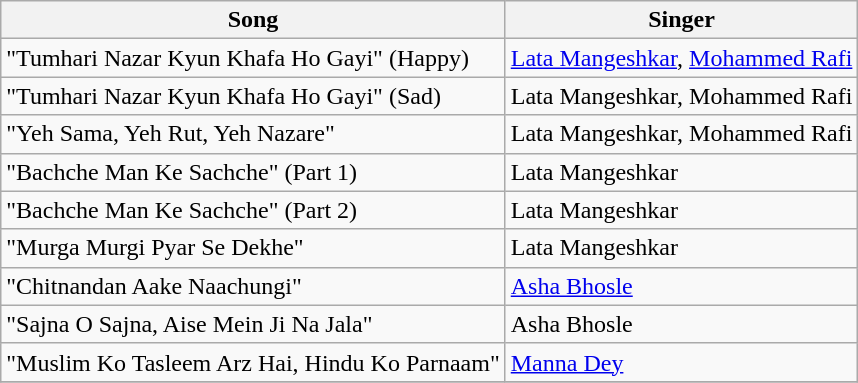<table class="wikitable">
<tr>
<th>Song</th>
<th>Singer</th>
</tr>
<tr>
<td>"Tumhari Nazar Kyun Khafa Ho Gayi" (Happy)</td>
<td><a href='#'>Lata Mangeshkar</a>, <a href='#'>Mohammed Rafi</a></td>
</tr>
<tr>
<td>"Tumhari Nazar Kyun Khafa Ho Gayi" (Sad)</td>
<td>Lata Mangeshkar, Mohammed Rafi</td>
</tr>
<tr>
<td>"Yeh Sama, Yeh Rut, Yeh Nazare"</td>
<td>Lata Mangeshkar, Mohammed Rafi</td>
</tr>
<tr>
<td>"Bachche Man Ke Sachche" (Part 1)</td>
<td>Lata Mangeshkar</td>
</tr>
<tr>
<td>"Bachche Man Ke Sachche" (Part 2)</td>
<td>Lata Mangeshkar</td>
</tr>
<tr>
<td>"Murga Murgi Pyar Se Dekhe"</td>
<td>Lata Mangeshkar</td>
</tr>
<tr>
<td>"Chitnandan Aake Naachungi"</td>
<td><a href='#'>Asha Bhosle</a></td>
</tr>
<tr>
<td>"Sajna O Sajna, Aise Mein Ji Na Jala"</td>
<td>Asha Bhosle</td>
</tr>
<tr>
<td>"Muslim Ko Tasleem Arz Hai, Hindu Ko Parnaam"</td>
<td><a href='#'>Manna Dey</a></td>
</tr>
<tr>
</tr>
</table>
